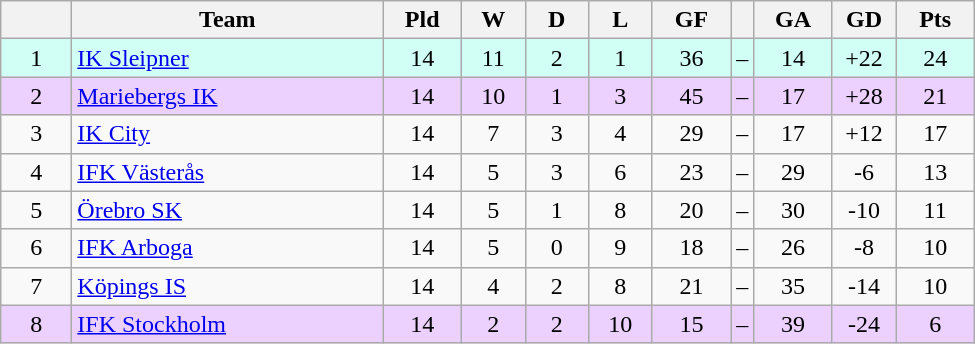<table class="wikitable" style="text-align: center;">
<tr>
<th style="width: 40px;"></th>
<th style="width: 200px;">Team</th>
<th style="width: 45px;">Pld</th>
<th style="width: 35px;">W</th>
<th style="width: 35px;">D</th>
<th style="width: 35px;">L</th>
<th style="width: 45px;">GF</th>
<th></th>
<th style="width: 45px;">GA</th>
<th style="width: 35px;">GD</th>
<th style="width: 45px;">Pts</th>
</tr>
<tr style="background: #d1fff6">
<td>1</td>
<td style="text-align: left;"><a href='#'>IK Sleipner</a></td>
<td>14</td>
<td>11</td>
<td>2</td>
<td>1</td>
<td>36</td>
<td>–</td>
<td>14</td>
<td>+22</td>
<td>24</td>
</tr>
<tr style="background: #ecd1ff">
<td>2</td>
<td style="text-align: left;"><a href='#'>Mariebergs IK</a></td>
<td>14</td>
<td>10</td>
<td>1</td>
<td>3</td>
<td>45</td>
<td>–</td>
<td>17</td>
<td>+28</td>
<td>21</td>
</tr>
<tr>
<td>3</td>
<td style="text-align: left;"><a href='#'>IK City</a></td>
<td>14</td>
<td>7</td>
<td>3</td>
<td>4</td>
<td>29</td>
<td>–</td>
<td>17</td>
<td>+12</td>
<td>17</td>
</tr>
<tr>
<td>4</td>
<td style="text-align: left;"><a href='#'>IFK Västerås</a></td>
<td>14</td>
<td>5</td>
<td>3</td>
<td>6</td>
<td>23</td>
<td>–</td>
<td>29</td>
<td>-6</td>
<td>13</td>
</tr>
<tr>
<td>5</td>
<td style="text-align: left;"><a href='#'>Örebro SK</a></td>
<td>14</td>
<td>5</td>
<td>1</td>
<td>8</td>
<td>20</td>
<td>–</td>
<td>30</td>
<td>-10</td>
<td>11</td>
</tr>
<tr>
<td>6</td>
<td style="text-align: left;"><a href='#'>IFK Arboga</a></td>
<td>14</td>
<td>5</td>
<td>0</td>
<td>9</td>
<td>18</td>
<td>–</td>
<td>26</td>
<td>-8</td>
<td>10</td>
</tr>
<tr>
<td>7</td>
<td style="text-align: left;"><a href='#'>Köpings IS</a></td>
<td>14</td>
<td>4</td>
<td>2</td>
<td>8</td>
<td>21</td>
<td>–</td>
<td>35</td>
<td>-14</td>
<td>10</td>
</tr>
<tr style="background: #ecd1ff">
<td>8</td>
<td style="text-align: left;"><a href='#'>IFK Stockholm</a></td>
<td>14</td>
<td>2</td>
<td>2</td>
<td>10</td>
<td>15</td>
<td>–</td>
<td>39</td>
<td>-24</td>
<td>6</td>
</tr>
</table>
